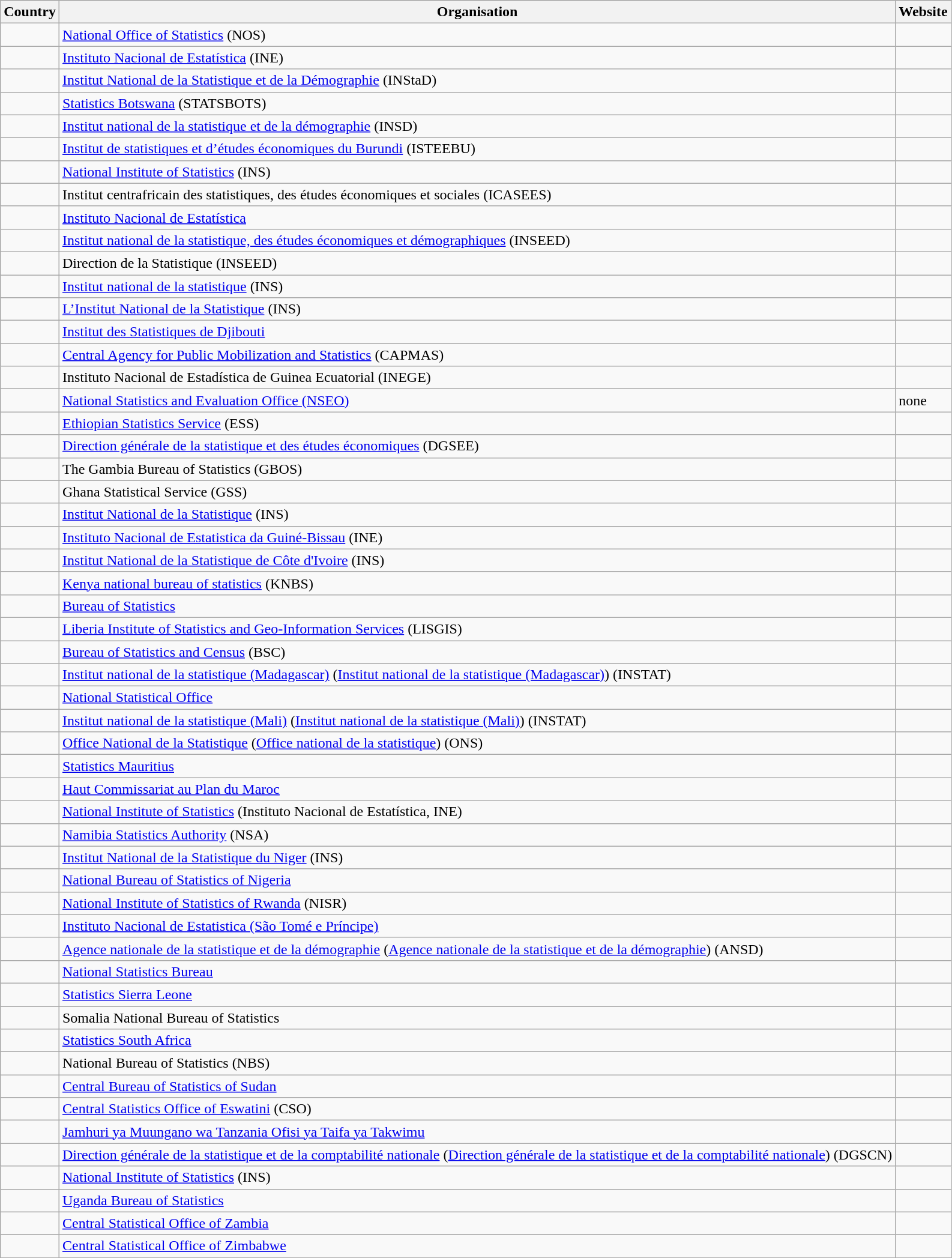<table class="wikitable sortable">
<tr>
<th>Country</th>
<th>Organisation</th>
<th>Website</th>
</tr>
<tr>
<td></td>
<td><a href='#'>National Office of Statistics</a> (NOS)</td>
<td></td>
</tr>
<tr>
<td></td>
<td><a href='#'>Instituto Nacional de Estatística</a> (INE)</td>
<td></td>
</tr>
<tr>
<td></td>
<td><a href='#'>Institut National de la Statistique et de la Démographie</a> (INStaD)</td>
<td></td>
</tr>
<tr>
<td></td>
<td><a href='#'>Statistics Botswana</a> (STATSBOTS)</td>
<td></td>
</tr>
<tr>
<td></td>
<td><a href='#'>Institut national de la statistique et de la démographie</a> (INSD)</td>
<td></td>
</tr>
<tr>
<td></td>
<td><a href='#'>Institut de statistiques et d’études économiques du Burundi</a> (ISTEEBU)</td>
<td></td>
</tr>
<tr>
<td></td>
<td><a href='#'>National Institute of Statistics</a> (INS)</td>
<td></td>
</tr>
<tr>
<td></td>
<td>Institut centrafricain des statistiques, des études économiques et sociales (ICASEES)</td>
<td></td>
</tr>
<tr>
<td></td>
<td><a href='#'>Instituto Nacional de Estatística</a></td>
<td></td>
</tr>
<tr>
<td></td>
<td><a href='#'>Institut national de la statistique, des études économiques et démographiques</a> (INSEED)</td>
<td></td>
</tr>
<tr>
<td></td>
<td>Direction de la Statistique (INSEED)</td>
<td></td>
</tr>
<tr>
<td></td>
<td><a href='#'>Institut national de la statistique</a> (INS)</td>
<td></td>
</tr>
<tr>
<td></td>
<td><a href='#'>L’Institut National de la Statistique</a> (INS)</td>
<td></td>
</tr>
<tr>
<td></td>
<td><a href='#'>Institut des Statistiques de Djibouti</a></td>
<td></td>
</tr>
<tr>
<td></td>
<td><a href='#'>Central Agency for Public Mobilization and Statistics</a> (CAPMAS)</td>
<td></td>
</tr>
<tr>
<td></td>
<td>Instituto Nacional de Estadística de Guinea Ecuatorial (INEGE)</td>
<td></td>
</tr>
<tr>
<td></td>
<td><a href='#'>National Statistics and Evaluation Office (NSEO)</a></td>
<td>none</td>
</tr>
<tr>
<td></td>
<td><a href='#'>Ethiopian Statistics Service</a> (ESS)</td>
<td></td>
</tr>
<tr>
<td></td>
<td><a href='#'>Direction générale de la statistique et des études économiques</a> (DGSEE)</td>
<td></td>
</tr>
<tr>
<td></td>
<td>The Gambia Bureau of Statistics (GBOS)</td>
<td></td>
</tr>
<tr>
<td></td>
<td>Ghana Statistical Service (GSS)</td>
<td></td>
</tr>
<tr>
<td></td>
<td><a href='#'>Institut National de la Statistique</a> (INS)</td>
<td></td>
</tr>
<tr>
<td></td>
<td><a href='#'>Instituto Nacional de Estatistica da Guiné-Bissau</a> (INE)</td>
<td></td>
</tr>
<tr>
<td></td>
<td><a href='#'>Institut National de la Statistique de Côte d'Ivoire</a> (INS)</td>
<td></td>
</tr>
<tr>
<td></td>
<td><a href='#'>Kenya national bureau of statistics</a> (KNBS)</td>
<td></td>
</tr>
<tr>
<td></td>
<td><a href='#'>Bureau of Statistics</a></td>
<td></td>
</tr>
<tr>
<td></td>
<td><a href='#'>Liberia Institute of Statistics and Geo-Information Services</a> (LISGIS)</td>
<td></td>
</tr>
<tr>
<td></td>
<td><a href='#'>Bureau of Statistics and Census</a> (BSC)</td>
<td></td>
</tr>
<tr>
<td></td>
<td><a href='#'>Institut national de la statistique (Madagascar)</a> (<a href='#'>Institut national de la statistique (Madagascar)</a>) (INSTAT) </td>
<td></td>
</tr>
<tr>
<td></td>
<td><a href='#'>National Statistical Office</a></td>
<td></td>
</tr>
<tr>
<td></td>
<td><a href='#'>Institut national de la statistique (Mali)</a> (<a href='#'>Institut national de la statistique (Mali)</a>) (INSTAT) </td>
<td></td>
</tr>
<tr>
<td></td>
<td><a href='#'>Office National de la Statistique</a> (<a href='#'>Office national de la statistique</a>) (ONS) </td>
<td></td>
</tr>
<tr>
<td></td>
<td><a href='#'>Statistics Mauritius</a></td>
<td></td>
</tr>
<tr>
<td></td>
<td><a href='#'>Haut Commissariat au Plan du Maroc</a></td>
<td></td>
</tr>
<tr>
<td></td>
<td><a href='#'>National Institute of Statistics</a> (Instituto Nacional de Estatística, INE)</td>
<td></td>
</tr>
<tr>
<td></td>
<td><a href='#'>Namibia Statistics Authority</a> (NSA)</td>
<td></td>
</tr>
<tr>
<td></td>
<td><a href='#'>Institut National de la Statistique du Niger</a> (INS)</td>
<td></td>
</tr>
<tr>
<td></td>
<td><a href='#'>National Bureau of Statistics of Nigeria</a></td>
<td></td>
</tr>
<tr>
<td></td>
<td><a href='#'>National Institute of Statistics of Rwanda</a> (NISR)</td>
<td></td>
</tr>
<tr>
<td></td>
<td><a href='#'>Instituto Nacional de Estatistica (São Tomé e Príncipe)</a></td>
<td></td>
</tr>
<tr>
<td></td>
<td><a href='#'>Agence nationale de la statistique et de la démographie</a> (<a href='#'>Agence nationale de la statistique et de la démographie</a>) (ANSD) </td>
<td></td>
</tr>
<tr>
<td></td>
<td><a href='#'>National Statistics Bureau</a></td>
<td></td>
</tr>
<tr>
<td></td>
<td><a href='#'>Statistics Sierra Leone</a></td>
<td></td>
</tr>
<tr>
<td></td>
<td>Somalia National Bureau of Statistics</td>
<td></td>
</tr>
<tr>
<td></td>
<td><a href='#'>Statistics South Africa</a></td>
<td></td>
</tr>
<tr>
<td></td>
<td>National Bureau of Statistics (NBS)</td>
<td></td>
</tr>
<tr>
<td></td>
<td><a href='#'>Central Bureau of Statistics of Sudan</a></td>
<td></td>
</tr>
<tr>
<td></td>
<td><a href='#'>Central Statistics Office of Eswatini</a> (CSO)</td>
<td></td>
</tr>
<tr>
<td></td>
<td><a href='#'>Jamhuri ya Muungano wa Tanzania Ofisi ya Taifa ya Takwimu</a></td>
<td></td>
</tr>
<tr>
<td></td>
<td><a href='#'>Direction générale de la statistique et de la comptabilité nationale</a> (<a href='#'>Direction générale de la statistique et de la comptabilité nationale</a>) (DGSCN) </td>
<td></td>
</tr>
<tr>
<td></td>
<td><a href='#'>National Institute of Statistics</a> (INS)</td>
<td></td>
</tr>
<tr>
<td></td>
<td><a href='#'>Uganda Bureau of Statistics</a></td>
<td></td>
</tr>
<tr>
<td></td>
<td><a href='#'>Central Statistical Office of Zambia</a></td>
<td></td>
</tr>
<tr>
<td></td>
<td><a href='#'>Central Statistical Office of Zimbabwe</a></td>
<td></td>
</tr>
<tr>
</tr>
</table>
